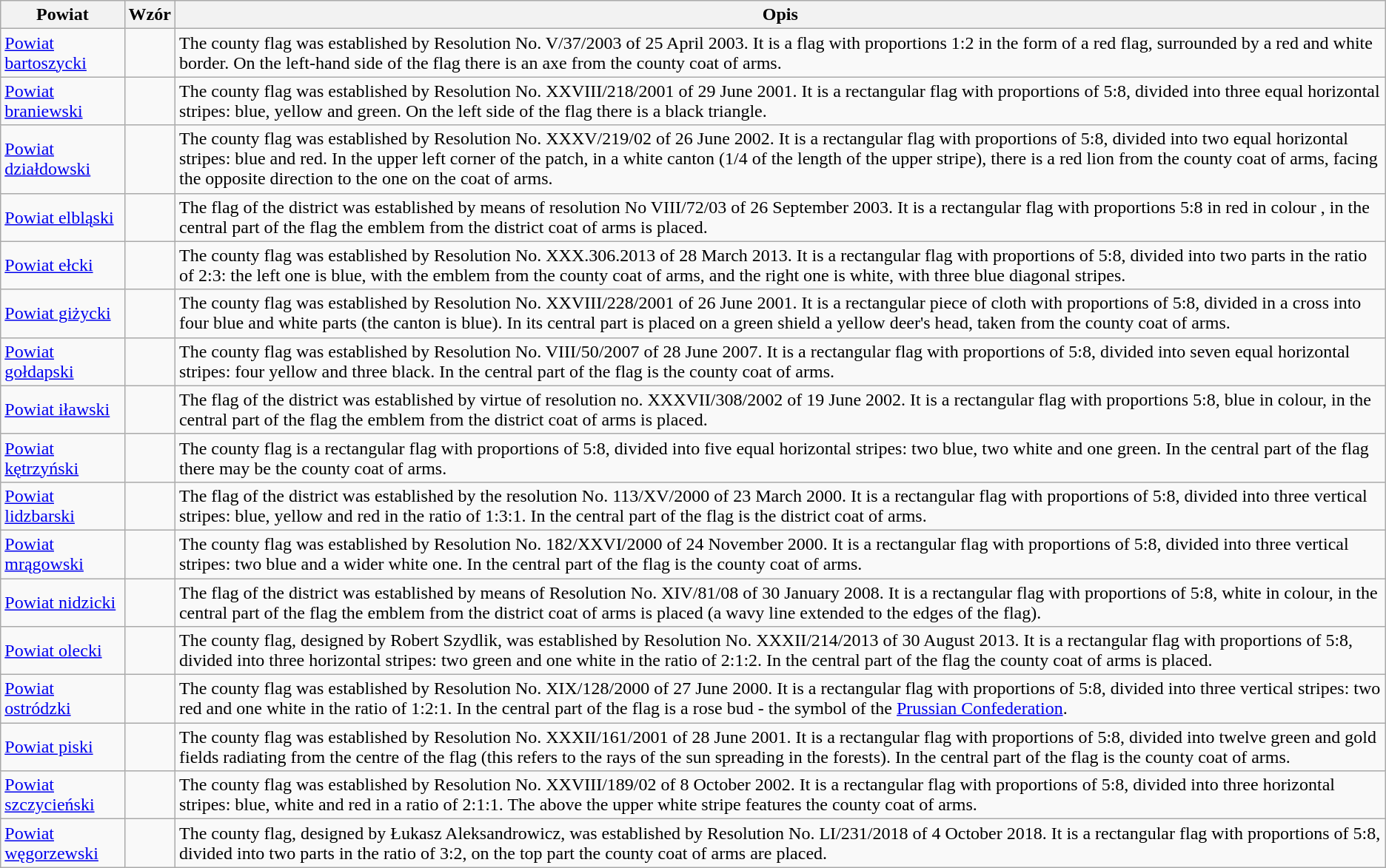<table class="wikitable">
<tr>
<th>Powiat</th>
<th>Wzór</th>
<th>Opis</th>
</tr>
<tr>
<td><a href='#'>Powiat bartoszycki</a></td>
<td></td>
<td>The county flag was established by Resolution No. V/37/2003 of 25 April 2003. It is a flag with proportions 1:2 in the form of a red flag, surrounded by a red and white border. On the left-hand side of the flag there is an axe from the county coat of arms.</td>
</tr>
<tr>
<td><a href='#'>Powiat braniewski</a></td>
<td></td>
<td>The county flag was established by Resolution No. XXVIII/218/2001 of 29 June 2001. It is a rectangular flag with proportions of 5:8, divided into three equal horizontal stripes: blue, yellow and green. On the left side of the flag there is a black triangle.</td>
</tr>
<tr>
<td><a href='#'>Powiat działdowski</a></td>
<td></td>
<td>The county flag was established by Resolution No. XXXV/219/02 of 26 June 2002. It is a rectangular flag with proportions of 5:8, divided into two equal horizontal stripes: blue and red. In the upper left corner of the patch, in a white canton (1/4 of the length of the upper stripe), there is a red lion from the county coat of arms, facing the opposite direction to the one on the coat of arms.</td>
</tr>
<tr>
<td><a href='#'>Powiat elbląski</a></td>
<td></td>
<td>The flag of the district was established by means of resolution No VIII/72/03 of 26 September 2003. It is a rectangular flag with proportions 5:8 in red in colour , in the central part of the flag the emblem from the district coat of arms is placed.</td>
</tr>
<tr>
<td><a href='#'>Powiat ełcki</a></td>
<td></td>
<td>The county flag was established by Resolution No. XXX.306.2013 of 28 March 2013. It is a rectangular flag  with proportions of 5:8, divided into two parts in the ratio of 2:3: the left one is blue, with the emblem from the county coat of arms, and the right one is white, with three blue diagonal stripes.</td>
</tr>
<tr>
<td><a href='#'>Powiat giżycki</a></td>
<td></td>
<td>The county flag was established by Resolution No. XXVIII/228/2001 of 26 June 2001. It is a rectangular piece of cloth with proportions of 5:8, divided in a cross into four blue and white parts (the canton is blue). In its central part is placed on a green shield a yellow deer's head, taken from the county coat of arms.</td>
</tr>
<tr>
<td><a href='#'>Powiat gołdapski</a></td>
<td></td>
<td>The county flag was established by Resolution No. VIII/50/2007 of 28 June 2007. It is a rectangular flag with proportions of 5:8, divided into seven equal horizontal stripes: four yellow and three black. In the central part of the flag is the county coat of arms.</td>
</tr>
<tr>
<td><a href='#'>Powiat iławski</a></td>
<td></td>
<td>The flag of the district was established by virtue of resolution no. XXXVII/308/2002 of 19 June 2002. It is a rectangular flag with proportions 5:8, blue in colour, in the central part of the flag the emblem from the district coat of arms is placed.</td>
</tr>
<tr>
<td><a href='#'>Powiat kętrzyński</a></td>
<td></td>
<td>The county flag is a rectangular flag with proportions of 5:8, divided into five equal horizontal stripes: two blue, two white and one green. In the central part of the flag there may be the county coat of arms.</td>
</tr>
<tr>
<td><a href='#'>Powiat lidzbarski</a></td>
<td></td>
<td>The flag of the district was established by the resolution No. 113/XV/2000 of 23 March 2000. It is a rectangular flag with proportions of 5:8, divided into three vertical stripes: blue, yellow and red in the ratio of 1:3:1. In the central part of the flag is the district coat of arms.</td>
</tr>
<tr>
<td><a href='#'>Powiat mrągowski</a></td>
<td></td>
<td>The county flag was established by Resolution No. 182/XXVI/2000 of 24 November 2000. It is a rectangular flag with proportions of 5:8, divided into three vertical stripes: two blue and a wider white one. In the central part of the flag is the county coat of arms.</td>
</tr>
<tr>
<td><a href='#'>Powiat nidzicki</a></td>
<td></td>
<td>The flag of the district was established by means of Resolution No. XIV/81/08 of 30 January 2008. It is a rectangular flag with proportions of 5:8, white in colour, in the central part of the flag the emblem from the district coat of arms is placed (a wavy line extended to the edges of the flag).</td>
</tr>
<tr>
<td><a href='#'>Powiat olecki</a></td>
<td></td>
<td>The county flag, designed by Robert Szydlik, was established by Resolution No. XXXII/214/2013 of 30 August 2013. It is a rectangular flag with proportions of 5:8, divided into three horizontal stripes: two green and one white in the ratio of 2:1:2. In the central part of the flag the county coat of arms is placed.</td>
</tr>
<tr>
<td><a href='#'>Powiat ostródzki</a></td>
<td></td>
<td>The county flag was established by Resolution No. XIX/128/2000 of 27 June 2000. It is a rectangular flag with proportions of 5:8, divided into three vertical stripes: two red and one white in the ratio of 1:2:1. In the central part of the flag is a rose bud - the symbol of the <a href='#'>Prussian Confederation</a>.</td>
</tr>
<tr>
<td><a href='#'>Powiat piski</a></td>
<td></td>
<td>The county flag was established by Resolution No. XXXII/161/2001 of 28 June 2001. It is a rectangular flag with proportions of 5:8, divided into twelve green and gold fields radiating from the centre of the flag (this refers to the rays of the sun spreading in the forests). In the central part of the flag is the county coat of arms.</td>
</tr>
<tr>
<td><a href='#'>Powiat szczycieński</a></td>
<td></td>
<td>The county flag was established by Resolution No. XXVIII/189/02 of 8 October 2002. It is a rectangular flag with proportions of 5:8, divided into three horizontal stripes: blue, white and red in a ratio of 2:1:1. The above the upper white stripe features the county coat of arms.</td>
</tr>
<tr>
<td><a href='#'>Powiat węgorzewski</a></td>
<td></td>
<td>The county flag, designed by Łukasz Aleksandrowicz, was established by Resolution No. LI/231/2018 of 4 October 2018. It is a rectangular flag with proportions of 5:8, divided into two parts in the ratio of 3:2, on the top part the county coat of arms are placed.</td>
</tr>
</table>
